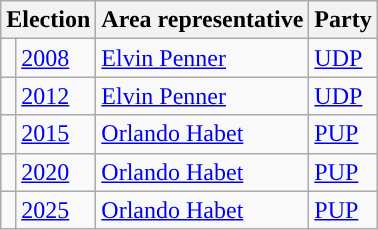<table class="wikitable">
<tr>
<th colspan="2">Election</th>
<th>Area representative</th>
<th>Party</th>
</tr>
<tr>
<td style="background-color: "></td>
<td><a href='#'>2008</a></td>
<td><a href='#'>Elvin Penner</a></td>
<td><a href='#'>UDP</a></td>
</tr>
<tr>
<td style="background-color: "></td>
<td><a href='#'>2012</a></td>
<td><a href='#'>Elvin Penner</a></td>
<td><a href='#'>UDP</a></td>
</tr>
<tr>
<td style="background-color: "></td>
<td><a href='#'>2015</a></td>
<td><a href='#'>Orlando Habet</a></td>
<td><a href='#'>PUP</a></td>
</tr>
<tr>
<td style="background-color: "></td>
<td><a href='#'>2020</a></td>
<td><a href='#'>Orlando Habet</a></td>
<td><a href='#'>PUP</a></td>
</tr>
<tr>
<td style="background-color: "></td>
<td><a href='#'>2025</a></td>
<td><a href='#'>Orlando Habet</a></td>
<td><a href='#'>PUP</a></td>
</tr>
</table>
